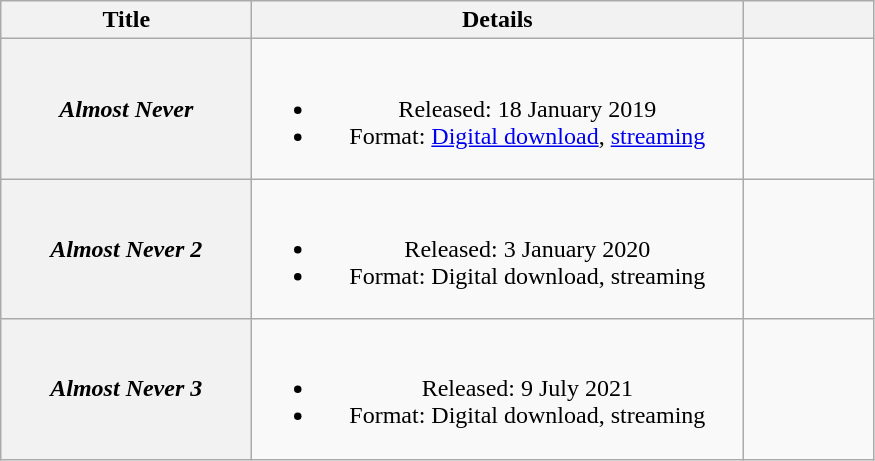<table class="wikitable plainrowheaders" style="text-align:center;">
<tr>
<th scope="col" style="width:10em;">Title</th>
<th scope="col" style="width:20em;">Details</th>
<th scope="col" style="width:5em;"></th>
</tr>
<tr>
<th scope="row"><em>Almost Never</em></th>
<td><br><ul><li>Released: 18 January 2019</li><li>Format: <a href='#'>Digital download</a>, <a href='#'>streaming</a></li></ul></td>
<td></td>
</tr>
<tr>
<th scope="row"><em>Almost Never 2</em></th>
<td><br><ul><li>Released: 3 January 2020</li><li>Format: Digital download, streaming</li></ul></td>
<td></td>
</tr>
<tr>
<th scope="row"><em>Almost Never 3</em></th>
<td><br><ul><li>Released: 9 July 2021</li><li>Format: Digital download, streaming</li></ul></td>
<td></td>
</tr>
</table>
